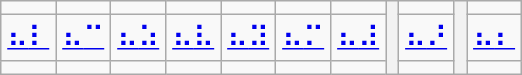<table class="wikitable noresize nowrap" style="text-align: center; font-size: larger;">
<tr>
<td></td>
<td></td>
<td></td>
<td></td>
<td></td>
<td></td>
<td></td>
<th rowspan="3"></th>
<td></td>
<th rowspan="3"></th>
<td></td>
</tr>
<tr>
<td><a href='#'>⠦</a><a href='#'>⠇</a></td>
<td><a href='#'>⠦</a><a href='#'>⠉</a></td>
<td><a href='#'>⠦</a><a href='#'>⠵</a></td>
<td><a href='#'>⠦</a><a href='#'>⠧</a></td>
<td><a href='#'>⠦</a><a href='#'>⠽</a></td>
<td><a href='#'>⠦</a><a href='#'>⠍</a></td>
<td><a href='#'>⠦</a><a href='#'>⠼</a></td>
<td><a href='#'>⠦</a><a href='#'>⠜</a></td>
<td><a href='#'>⠦</a><a href='#'>⠆</a></td>
</tr>
<tr>
<td></td>
<td></td>
<td></td>
<td></td>
<td></td>
<td></td>
<td></td>
<td></td>
<td></td>
</tr>
</table>
